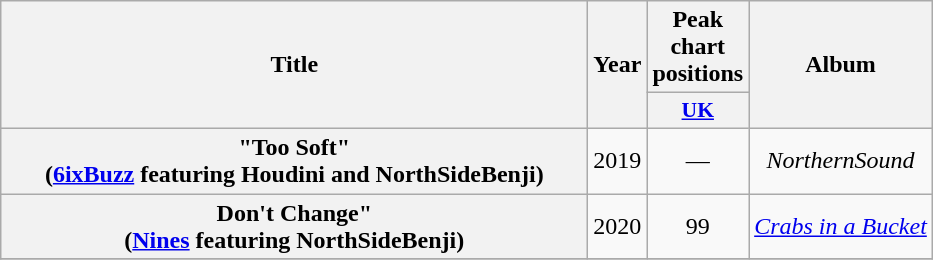<table class="wikitable plainrowheaders" style="text-align:center;">
<tr>
<th scope="col" rowspan="2" style="width:24em;">Title</th>
<th scope="col" rowspan="2" style="width:1em;">Year</th>
<th scope="col" colspan="1">Peak chart positions</th>
<th scope="col" rowspan="2">Album</th>
</tr>
<tr>
<th scope="col" style="width:2.5em;font-size:90%;"><a href='#'>UK</a></th>
</tr>
<tr>
<th scope="row">"Too Soft"<br><span>(<a href='#'>6ixBuzz</a> featuring Houdini and NorthSideBenji)</span></th>
<td rowspan="1">2019</td>
<td>—</td>
<td><em>NorthernSound</em></td>
</tr>
<tr>
<th scope="row">Don't Change"<br><span>(<a href='#'>Nines</a> featuring NorthSideBenji)</span></th>
<td>2020</td>
<td>99</td>
<td><em><a href='#'>Crabs in a Bucket</a></em></td>
</tr>
<tr>
</tr>
</table>
